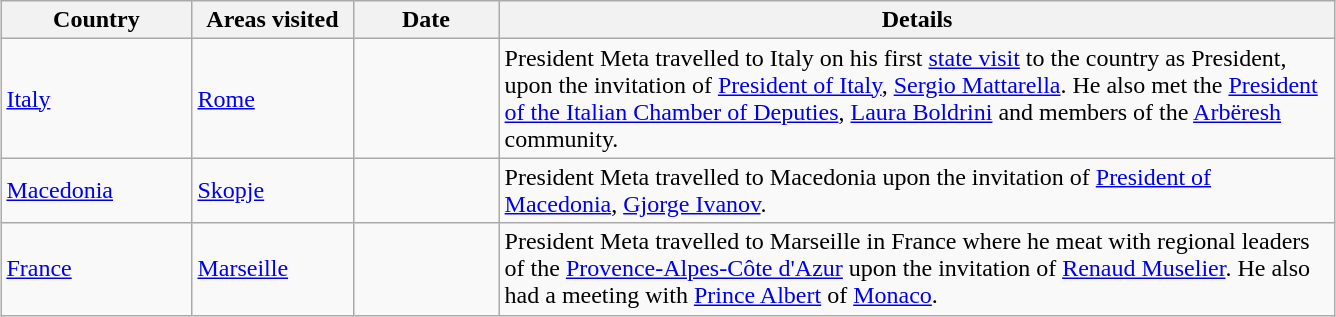<table class="wikitable sortable outercollapse" style="margin: 1em auto 1em auto">
<tr>
<th width=120>Country</th>
<th width=100>Areas visited</th>
<th width=90>Date</th>
<th width=550>Details</th>
</tr>
<tr>
<td> <a href='#'>Italy</a></td>
<td><a href='#'>Rome</a></td>
<td></td>
<td>President Meta travelled to Italy on his first <a href='#'>state visit</a> to the country as President, upon the invitation of <a href='#'>President of Italy</a>, <a href='#'>Sergio Mattarella</a>. He also met the <a href='#'>President of the Italian Chamber of Deputies</a>, <a href='#'>Laura Boldrini</a> and members of the <a href='#'>Arbëresh</a> community.</td>
</tr>
<tr>
<td> <a href='#'>Macedonia</a></td>
<td><a href='#'>Skopje</a></td>
<td></td>
<td>President Meta travelled to Macedonia upon the invitation of <a href='#'>President of Macedonia</a>, <a href='#'>Gjorge Ivanov</a>.</td>
</tr>
<tr>
<td> <a href='#'>France</a></td>
<td><a href='#'>Marseille</a></td>
<td></td>
<td>President Meta travelled to Marseille in France where he meat with regional leaders of the <a href='#'>Provence-Alpes-Côte d'Azur</a> upon the invitation of <a href='#'>Renaud Muselier</a>. He also had a meeting with <a href='#'>Prince Albert</a> of <a href='#'>Monaco</a>.</td>
</tr>
</table>
